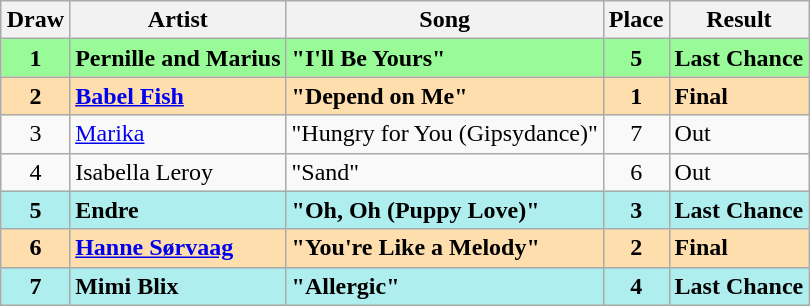<table class="sortable wikitable" style="margin: 1em auto 1em auto; text-align:center">
<tr>
<th>Draw</th>
<th>Artist</th>
<th>Song</th>
<th>Place</th>
<th>Result</th>
</tr>
<tr style="font-weight:bold; background:palegreen;">
<td>1</td>
<td align="left">Pernille and Marius</td>
<td align="left">"I'll Be Yours"</td>
<td>5</td>
<td align="left">Last Chance</td>
</tr>
<tr style="font-weight:bold; background:navajowhite;">
<td>2</td>
<td align="left"><a href='#'>Babel Fish</a></td>
<td align="left">"Depend on Me"</td>
<td>1</td>
<td align="left">Final</td>
</tr>
<tr>
<td>3</td>
<td align="left"><a href='#'>Marika</a></td>
<td align="left">"Hungry for You (Gipsydance)"</td>
<td>7</td>
<td align="left">Out</td>
</tr>
<tr>
<td>4</td>
<td align="left">Isabella Leroy</td>
<td align="left">"Sand"</td>
<td>6</td>
<td align="left">Out</td>
</tr>
<tr style="font-weight:bold; background:paleturquoise;">
<td>5</td>
<td align="left">Endre</td>
<td align="left">"Oh, Oh (Puppy Love)"</td>
<td>3</td>
<td align="left">Last Chance</td>
</tr>
<tr style="font-weight:bold; background:navajowhite;">
<td>6</td>
<td align="left"><a href='#'>Hanne Sørvaag</a></td>
<td align="left">"You're Like a Melody"</td>
<td>2</td>
<td align="left">Final</td>
</tr>
<tr style="font-weight:bold; background:paleturquoise;">
<td>7</td>
<td align="left">Mimi Blix</td>
<td align="left">"Allergic"</td>
<td>4</td>
<td align="left">Last Chance</td>
</tr>
</table>
